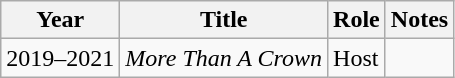<table class="wikitable">
<tr>
<th>Year</th>
<th>Title</th>
<th>Role</th>
<th>Notes</th>
</tr>
<tr>
<td>2019–2021</td>
<td><em>More Than A Crown</em></td>
<td>Host</td>
<td></td>
</tr>
</table>
